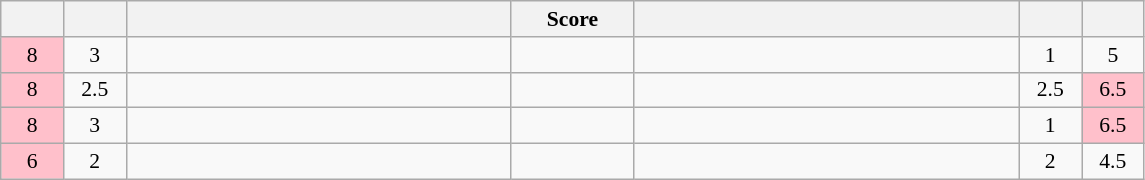<table class="wikitable" style="text-align: center; font-size:90%" |>
<tr>
<th width="35"></th>
<th width="35"></th>
<th width="250"></th>
<th width="75">Score</th>
<th width="250"></th>
<th width="35"></th>
<th width="35"></th>
</tr>
<tr>
<td bgcolor=pink>8</td>
<td>3</td>
<td style="text-align:left;"></td>
<td></td>
<td style="text-align:left;"><strong></strong></td>
<td>1</td>
<td>5</td>
</tr>
<tr>
<td bgcolor=pink>8</td>
<td>2.5</td>
<td style="text-align:left;"></td>
<td></td>
<td style="text-align:left;"></td>
<td>2.5</td>
<td bgcolor=pink>6.5</td>
</tr>
<tr>
<td bgcolor=pink>8</td>
<td>3</td>
<td style="text-align:left;"></td>
<td></td>
<td style="text-align:left;"><strong></strong></td>
<td>1</td>
<td bgcolor=pink>6.5</td>
</tr>
<tr>
<td bgcolor=pink>6</td>
<td>2</td>
<td style="text-align:left;"></td>
<td></td>
<td style="text-align:left;"></td>
<td>2</td>
<td>4.5</td>
</tr>
</table>
